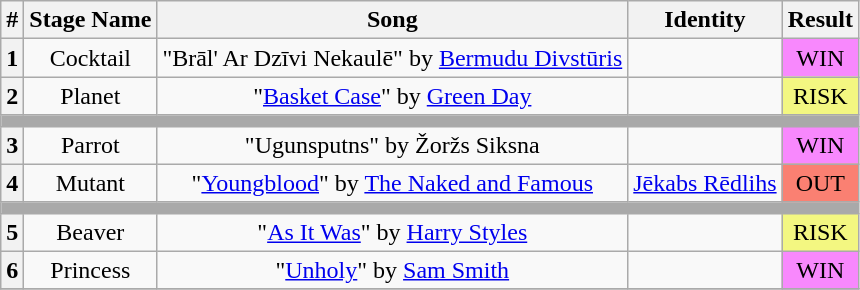<table class="wikitable plainrowheaders" style="text-align: center;">
<tr>
<th>#</th>
<th>Stage Name</th>
<th>Song</th>
<th>Identity</th>
<th>Result</th>
</tr>
<tr>
<th>1</th>
<td>Cocktail</td>
<td>"Brāl' Ar Dzīvi Nekaulē" by <a href='#'>Bermudu Divstūris</a></td>
<td></td>
<td bgcolor="#F888FD">WIN</td>
</tr>
<tr>
<th>2</th>
<td>Planet</td>
<td>"<a href='#'>Basket Case</a>" by <a href='#'>Green Day</a></td>
<td></td>
<td bgcolor="#F3F781">RISK</td>
</tr>
<tr>
<td colspan="5" style="background:darkgray"></td>
</tr>
<tr>
<th>3</th>
<td>Parrot</td>
<td>"Ugunsputns" by Žoržs Siksna</td>
<td></td>
<td bgcolor="#F888FD">WIN</td>
</tr>
<tr>
<th>4</th>
<td>Mutant</td>
<td>"<a href='#'>Youngblood</a>" by <a href='#'>The Naked and Famous</a></td>
<td><a href='#'>Jēkabs Rēdlihs</a></td>
<td bgcolor="salmon">OUT</td>
</tr>
<tr>
<td colspan="5" style="background:darkgray"></td>
</tr>
<tr>
<th>5</th>
<td>Beaver</td>
<td>"<a href='#'>As It Was</a>" by <a href='#'>Harry Styles</a></td>
<td></td>
<td bgcolor="#F3F781">RISK</td>
</tr>
<tr>
<th>6</th>
<td>Princess</td>
<td>"<a href='#'>Unholy</a>" by <a href='#'>Sam Smith</a></td>
<td></td>
<td bgcolor="#F888FD">WIN</td>
</tr>
<tr>
</tr>
</table>
